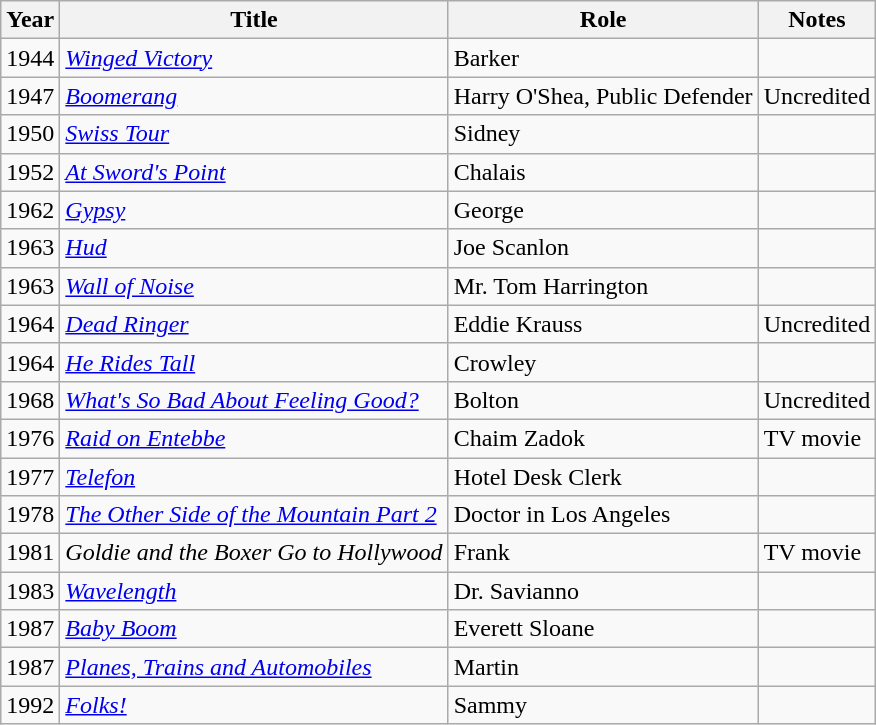<table class="wikitable">
<tr>
<th>Year</th>
<th>Title</th>
<th>Role</th>
<th>Notes</th>
</tr>
<tr>
<td>1944</td>
<td><em><a href='#'>Winged Victory</a></em></td>
<td>Barker</td>
<td></td>
</tr>
<tr>
<td>1947</td>
<td><em><a href='#'>Boomerang</a></em></td>
<td>Harry O'Shea, Public Defender</td>
<td>Uncredited</td>
</tr>
<tr>
<td>1950</td>
<td><em><a href='#'>Swiss Tour</a></em></td>
<td>Sidney</td>
<td></td>
</tr>
<tr>
<td>1952</td>
<td><em><a href='#'>At Sword's Point</a></em></td>
<td>Chalais</td>
<td></td>
</tr>
<tr>
<td>1962</td>
<td><em><a href='#'>Gypsy</a></em></td>
<td>George</td>
<td></td>
</tr>
<tr>
<td>1963</td>
<td><em><a href='#'>Hud</a></em></td>
<td>Joe Scanlon</td>
<td></td>
</tr>
<tr>
<td>1963</td>
<td><em><a href='#'>Wall of Noise</a></em></td>
<td>Mr. Tom Harrington</td>
<td></td>
</tr>
<tr>
<td>1964</td>
<td><em><a href='#'>Dead Ringer</a></em></td>
<td>Eddie Krauss</td>
<td>Uncredited</td>
</tr>
<tr>
<td>1964</td>
<td><em><a href='#'>He Rides Tall</a></em></td>
<td>Crowley</td>
<td></td>
</tr>
<tr>
<td>1968</td>
<td><em><a href='#'>What's So Bad About Feeling Good?</a></em></td>
<td>Bolton</td>
<td>Uncredited</td>
</tr>
<tr>
<td>1976</td>
<td><em><a href='#'>Raid on Entebbe</a></em></td>
<td>Chaim Zadok</td>
<td>TV movie</td>
</tr>
<tr>
<td>1977</td>
<td><em><a href='#'>Telefon</a></em></td>
<td>Hotel Desk Clerk</td>
<td></td>
</tr>
<tr>
<td>1978</td>
<td><em><a href='#'>The Other Side of the Mountain Part 2</a></em></td>
<td>Doctor in Los Angeles</td>
<td></td>
</tr>
<tr>
<td>1981</td>
<td><em>Goldie and the Boxer Go to Hollywood</em></td>
<td>Frank</td>
<td>TV movie</td>
</tr>
<tr>
<td>1983</td>
<td><em><a href='#'>Wavelength</a></em></td>
<td>Dr. Savianno</td>
<td></td>
</tr>
<tr>
<td>1987</td>
<td><em><a href='#'>Baby Boom</a></em></td>
<td>Everett Sloane</td>
<td></td>
</tr>
<tr>
<td>1987</td>
<td><em><a href='#'>Planes, Trains and Automobiles</a></em></td>
<td>Martin</td>
<td></td>
</tr>
<tr>
<td>1992</td>
<td><em><a href='#'>Folks!</a></em></td>
<td>Sammy</td>
<td></td>
</tr>
</table>
